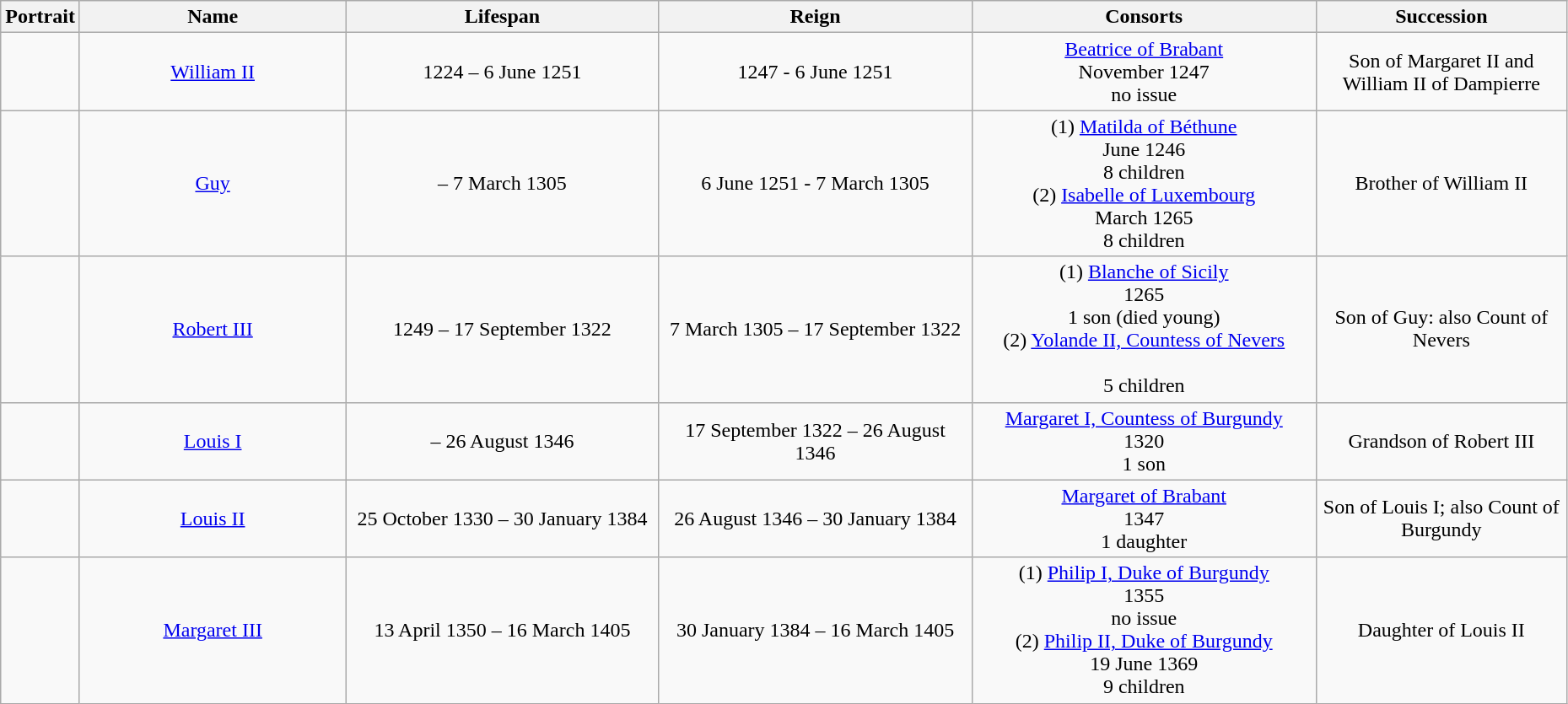<table width=98% class="wikitable" style="text-align:center;">
<tr>
<th width="5%">Portrait</th>
<th width="17%">Name</th>
<th width="20%">Lifespan</th>
<th width="20%">Reign</th>
<th width="22%">Consorts</th>
<th width="28%">Succession</th>
</tr>
<tr>
<td></td>
<td><a href='#'>William II</a></td>
<td>1224 – 6 June 1251</td>
<td>1247 - 6 June 1251</td>
<td><a href='#'>Beatrice of Brabant</a><br>November 1247<br>no issue</td>
<td>Son of Margaret II and William II of Dampierre</td>
</tr>
<tr>
<td></td>
<td><a href='#'>Guy</a></td>
<td> – 7 March 1305</td>
<td>6 June 1251 - 7 March 1305</td>
<td>(1) <a href='#'>Matilda of Béthune</a><br>June 1246<br>8 children<br>(2) <a href='#'>Isabelle of Luxembourg</a><br>March 1265<br>8 children</td>
<td>Brother of William II</td>
</tr>
<tr>
<td></td>
<td><a href='#'>Robert III</a></td>
<td>1249 – 17 September 1322</td>
<td>7 March 1305 – 17 September 1322</td>
<td>(1) <a href='#'>Blanche of Sicily</a><br>1265<br>1 son (died young)<br>(2) <a href='#'>Yolande II, Countess of Nevers</a><br><br>5 children</td>
<td>Son of Guy: also Count of Nevers</td>
</tr>
<tr>
<td></td>
<td><a href='#'>Louis I</a></td>
<td> – 26 August 1346</td>
<td>17 September 1322 – 26 August 1346</td>
<td><a href='#'>Margaret I, Countess of Burgundy</a><br>1320<br>1 son</td>
<td>Grandson of Robert III</td>
</tr>
<tr>
<td></td>
<td><a href='#'>Louis II</a></td>
<td>25 October 1330 – 30 January 1384</td>
<td>26 August 1346 – 30 January 1384</td>
<td><a href='#'>Margaret of Brabant</a><br>1347<br>1 daughter</td>
<td>Son of Louis I; also Count of Burgundy</td>
</tr>
<tr>
<td></td>
<td><a href='#'>Margaret III</a></td>
<td>13 April 1350 – 16 March 1405</td>
<td>30 January 1384 – 16 March 1405</td>
<td>(1) <a href='#'>Philip I, Duke of Burgundy</a><br>1355<br>no issue<br>(2) <a href='#'>Philip II, Duke of Burgundy</a><br>19 June 1369<br>9 children</td>
<td>Daughter of Louis II</td>
</tr>
</table>
